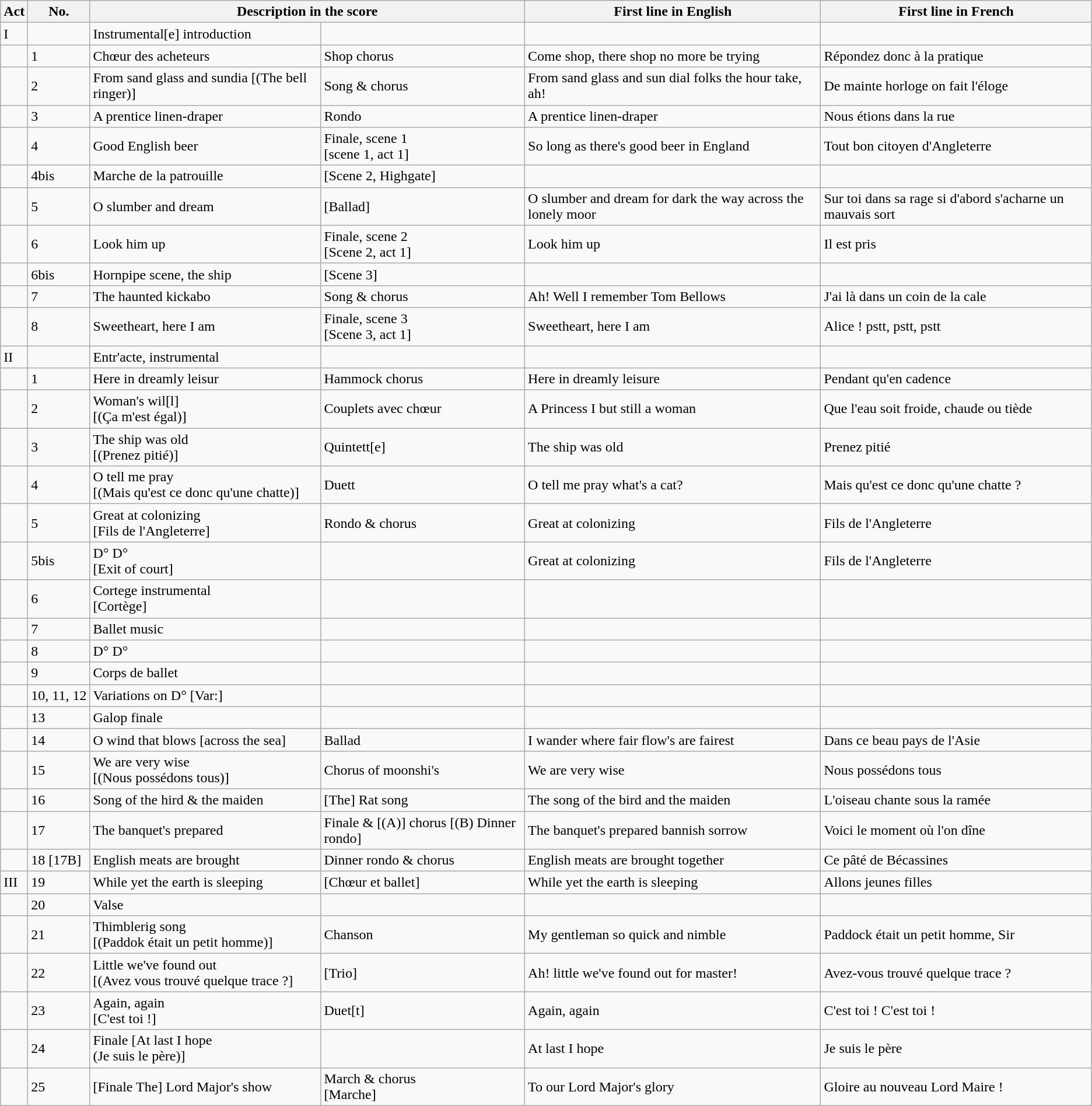<table class="wikitable">
<tr>
<th>Act</th>
<th>No.</th>
<th colspan="2">Description in the score</th>
<th>First line in English</th>
<th>First line in French</th>
</tr>
<tr>
<td>I</td>
<td></td>
<td>Instrumental[e] introduction</td>
<td></td>
<td></td>
<td></td>
</tr>
<tr>
<td></td>
<td>1</td>
<td>Chœur des acheteurs</td>
<td>Shop chorus</td>
<td>Come shop, there shop no more be trying</td>
<td>Répondez donc à la pratique</td>
</tr>
<tr>
<td></td>
<td>2</td>
<td>From sand glass and sundia [(The bell ringer)]</td>
<td>Song & chorus</td>
<td>From sand glass and sun dial folks the hour take, ah!</td>
<td>De mainte horloge on fait l'éloge</td>
</tr>
<tr>
<td></td>
<td>3</td>
<td>A prentice linen-draper</td>
<td>Rondo</td>
<td>A prentice linen-draper</td>
<td>Nous étions dans la rue</td>
</tr>
<tr>
<td></td>
<td>4</td>
<td>Good English beer</td>
<td>Finale, scene 1<br>[scene 1, act 1]</td>
<td>So long as there's good beer in England</td>
<td>Tout bon citoyen d'Angleterre</td>
</tr>
<tr>
<td></td>
<td>4bis</td>
<td>Marche de la patrouille</td>
<td>[Scene 2, Highgate]</td>
<td></td>
<td></td>
</tr>
<tr>
<td></td>
<td>5</td>
<td>O slumber and dream</td>
<td>[Ballad]</td>
<td>O slumber and dream for dark the way across the lonely moor</td>
<td>Sur toi dans sa rage si d'abord s'acharne un mauvais sort</td>
</tr>
<tr>
<td></td>
<td>6</td>
<td>Look him up</td>
<td>Finale, scene 2<br>[Scene 2, act 1]</td>
<td>Look him up</td>
<td>Il est pris</td>
</tr>
<tr>
<td></td>
<td>6bis</td>
<td>Hornpipe scene, the ship</td>
<td>[Scene 3]</td>
<td></td>
<td></td>
</tr>
<tr>
<td></td>
<td>7</td>
<td>The haunted kickabo</td>
<td>Song & chorus</td>
<td>Ah! Well I remember Tom Bellows</td>
<td>J'ai là dans un coin de la cale</td>
</tr>
<tr>
<td></td>
<td>8</td>
<td>Sweetheart, here I am</td>
<td>Finale, scene 3<br>[Scene 3, act 1]</td>
<td>Sweetheart, here I am</td>
<td>Alice ! pstt, pstt, pstt</td>
</tr>
<tr>
<td>II</td>
<td></td>
<td>Entr'acte, instrumental</td>
<td></td>
<td></td>
<td></td>
</tr>
<tr>
<td></td>
<td>1</td>
<td>Here in dreamly leisur</td>
<td>Hammock chorus</td>
<td>Here in dreamly leisure</td>
<td>Pendant qu'en cadence</td>
</tr>
<tr>
<td></td>
<td>2</td>
<td>Woman's wil[l]<br>[(Ça m'est égal)]</td>
<td>Couplets avec chœur</td>
<td>A Princess I but still a woman</td>
<td>Que l'eau soit froide, chaude ou tiède</td>
</tr>
<tr>
<td></td>
<td>3</td>
<td>The ship was old<br>[(Prenez pitié)]</td>
<td>Quintett[e]</td>
<td>The ship was old</td>
<td>Prenez pitié</td>
</tr>
<tr>
<td></td>
<td>4</td>
<td>O tell me pray<br>[(Mais qu'est ce donc qu'une chatte)]</td>
<td>Duett</td>
<td>O tell me pray what's a cat?</td>
<td>Mais qu'est ce donc qu'une chatte ?</td>
</tr>
<tr>
<td></td>
<td>5</td>
<td>Great at colonizing<br>[Fils de l'Angleterre]</td>
<td>Rondo & chorus</td>
<td>Great at colonizing</td>
<td>Fils de l'Angleterre</td>
</tr>
<tr>
<td></td>
<td>5bis</td>
<td>D° D°<br>[Exit of court]</td>
<td></td>
<td>Great at colonizing</td>
<td>Fils de l'Angleterre</td>
</tr>
<tr>
<td></td>
<td>6</td>
<td>Cortege instrumental<br>[Cortège]</td>
<td></td>
<td></td>
<td></td>
</tr>
<tr>
<td></td>
<td>7</td>
<td>Ballet music</td>
<td></td>
<td></td>
<td></td>
</tr>
<tr>
<td></td>
<td>8</td>
<td>D° D°</td>
<td></td>
<td></td>
<td></td>
</tr>
<tr>
<td></td>
<td>9</td>
<td>Corps de ballet</td>
<td></td>
<td></td>
<td></td>
</tr>
<tr>
<td></td>
<td>10, 11, 12</td>
<td>Variations on D° [Var:]</td>
<td></td>
<td></td>
<td></td>
</tr>
<tr>
<td></td>
<td>13</td>
<td>Galop finale</td>
<td></td>
<td></td>
<td></td>
</tr>
<tr>
<td></td>
<td>14</td>
<td>O wind that blows [across the sea]</td>
<td>Ballad</td>
<td>I wander where fair flow's are fairest</td>
<td>Dans ce beau pays de l'Asie</td>
</tr>
<tr>
<td></td>
<td>15</td>
<td>We are very wise<br>[(Nous possédons tous)]</td>
<td>Chorus of moonshi's</td>
<td>We are very wise</td>
<td>Nous possédons tous</td>
</tr>
<tr>
<td></td>
<td>16</td>
<td>Song of the hird & the maiden</td>
<td>[The] Rat song</td>
<td>The song of the bird and the maiden</td>
<td>L'oiseau chante sous la ramée</td>
</tr>
<tr>
<td></td>
<td>17</td>
<td>The banquet's prepared</td>
<td>Finale & [(A)] chorus [(B) Dinner rondo]</td>
<td>The banquet's prepared bannish sorrow</td>
<td>Voici le moment où l'on dîne</td>
</tr>
<tr>
<td></td>
<td>18 [17B]</td>
<td>English meats are brought</td>
<td>Dinner rondo & chorus</td>
<td>English meats are brought together</td>
<td>Ce pâté de Bécassines</td>
</tr>
<tr>
<td>III</td>
<td>19</td>
<td>While yet the earth is sleeping</td>
<td>[Chœur et ballet]</td>
<td>While yet the earth is sleeping</td>
<td>Allons jeunes filles</td>
</tr>
<tr>
<td></td>
<td>20</td>
<td>Valse</td>
<td></td>
<td></td>
<td></td>
</tr>
<tr>
<td></td>
<td>21</td>
<td>Thimblerig song<br>[(Paddok était un petit homme)]</td>
<td>Chanson</td>
<td>My gentleman so quick and nimble</td>
<td>Paddock était un petit homme, Sir</td>
</tr>
<tr>
<td></td>
<td>22</td>
<td>Little we've found out<br>[(Avez vous trouvé quelque trace ?]</td>
<td>[Trio]</td>
<td>Ah! little we've found out for master!</td>
<td>Avez-vous trouvé quelque trace ?</td>
</tr>
<tr>
<td></td>
<td>23</td>
<td>Again, again<br>[C'est toi !]</td>
<td>Duet[t]</td>
<td>Again, again</td>
<td>C'est toi ! C'est toi !</td>
</tr>
<tr>
<td></td>
<td>24</td>
<td>Finale [At last I hope<br>(Je suis le père)]</td>
<td></td>
<td>At last I hope</td>
<td>Je suis le père</td>
</tr>
<tr>
<td></td>
<td>25</td>
<td>[Finale The] Lord Major's show</td>
<td>March & chorus<br>[Marche]</td>
<td>To our Lord Major's glory</td>
<td>Gloire au nouveau Lord Maire !</td>
</tr>
</table>
